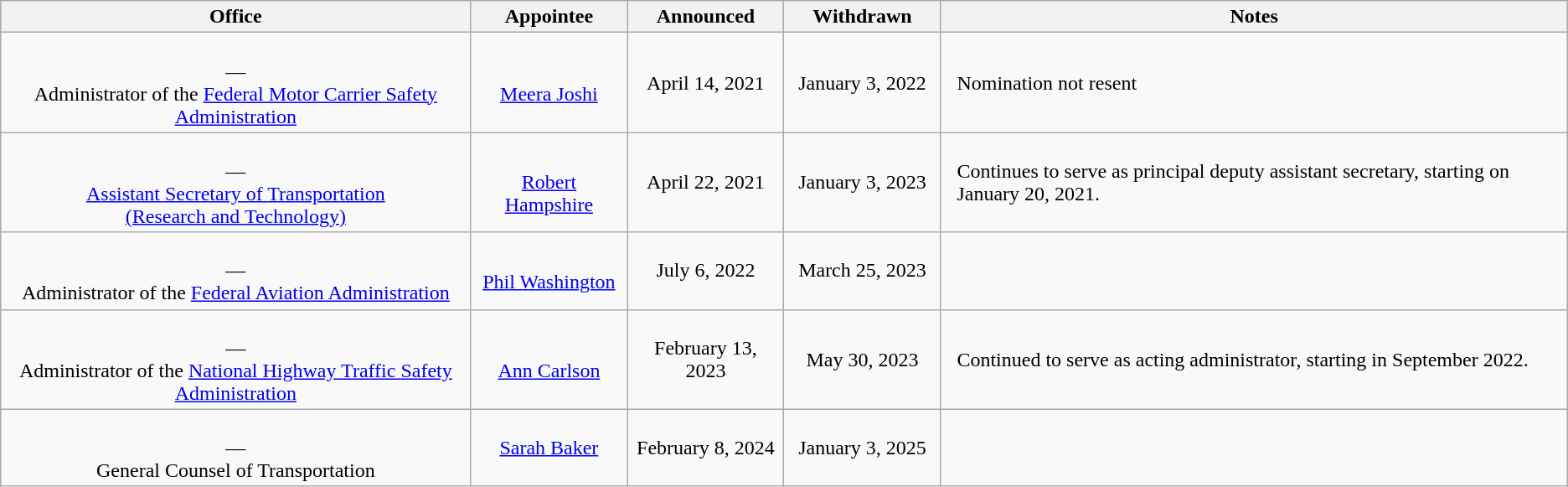<table class="wikitable sortable" style="text-align:center">
<tr>
<th style="width:30%;">Office</th>
<th style="width:10%;">Appointee</th>
<th style="width:10%;" data-sort-type="date">Announced</th>
<th style="width:10%;" data-sort-type="date">Withdrawn</th>
<th style="width:50%;">Notes</th>
</tr>
<tr>
<td><br>—<br>Administrator of the <a href='#'>Federal Motor Carrier Safety Administration</a></td>
<td><br><a href='#'>Meera Joshi</a></td>
<td>April 14, 2021</td>
<td>January 3, 2022</td>
<td style="text-align:left; padding:1%;">Nomination not resent</td>
</tr>
<tr>
<td><br>—<br><a href='#'>Assistant Secretary of Transportation<br>(Research and Technology)</a></td>
<td> <br> <a href='#'>Robert Hampshire</a></td>
<td>April 22, 2021</td>
<td>January 3, 2023</td>
<td style="text-align:left; padding:1%;">Continues to serve as principal deputy assistant secretary, starting on January 20, 2021.</td>
</tr>
<tr>
<td><br>—<br>Administrator of the <a href='#'>Federal Aviation Administration</a></td>
<td><br><a href='#'>Phil Washington</a></td>
<td>July 6, 2022</td>
<td>March 25, 2023</td>
<td style="text-align:left; padding:1%;"></td>
</tr>
<tr>
<td><br>—<br>Administrator of the <a href='#'>National Highway Traffic Safety Administration</a></td>
<td><br><a href='#'>Ann Carlson</a></td>
<td>February 13, 2023</td>
<td>May 30, 2023</td>
<td style="text-align:left; padding:1%;">Continued to serve as acting administrator, starting in September 2022.</td>
</tr>
<tr>
<td><br>—<br>General Counsel of Transportation</td>
<td><a href='#'>Sarah Baker</a></td>
<td>February 8, 2024</td>
<td>January 3, 2025</td>
<td style="text-align:left; padding:1%;"></td>
</tr>
</table>
